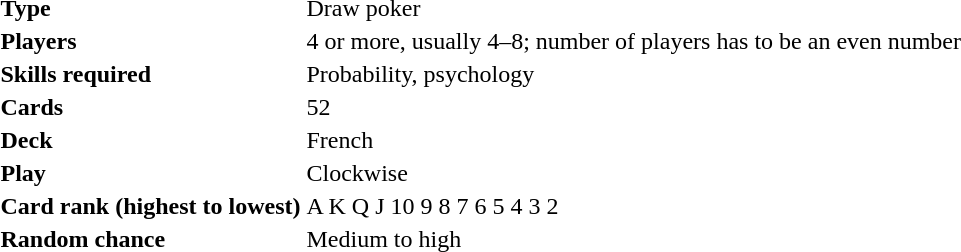<table>
<tr>
<td><strong>Type</strong></td>
<td>Draw poker</td>
</tr>
<tr>
<td><strong>Players</strong></td>
<td>4 or more, usually 4–8; number of players has to be an even number</td>
</tr>
<tr>
<td><strong>Skills required</strong></td>
<td>Probability, psychology</td>
</tr>
<tr>
<td><strong>Cards</strong></td>
<td>52</td>
</tr>
<tr>
<td><strong>Deck</strong></td>
<td>French</td>
</tr>
<tr>
<td><strong>Play</strong></td>
<td>Clockwise</td>
</tr>
<tr>
<td><strong>Card rank (highest to lowest)</strong></td>
<td>A K Q J 10 9 8 7 6 5 4 3 2</td>
</tr>
<tr>
<td><strong>Random chance</strong></td>
<td>Medium to high</td>
</tr>
</table>
